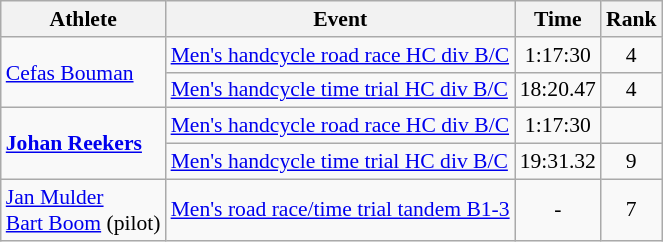<table class=wikitable style="font-size:90%">
<tr>
<th>Athlete</th>
<th>Event</th>
<th>Time</th>
<th>Rank</th>
</tr>
<tr>
<td rowspan="2"><a href='#'>Cefas Bouman</a></td>
<td><a href='#'>Men's handcycle road race HC div B/C</a></td>
<td style="text-align:center;">1:17:30</td>
<td style="text-align:center;">4</td>
</tr>
<tr>
<td><a href='#'>Men's handcycle time trial HC div B/C</a></td>
<td style="text-align:center;">18:20.47</td>
<td style="text-align:center;">4</td>
</tr>
<tr>
<td rowspan="2"><strong><a href='#'>Johan Reekers</a></strong></td>
<td><a href='#'>Men's handcycle road race HC div B/C</a></td>
<td style="text-align:center;">1:17:30</td>
<td style="text-align:center;"></td>
</tr>
<tr>
<td><a href='#'>Men's handcycle time trial HC div B/C</a></td>
<td style="text-align:center;">19:31.32</td>
<td style="text-align:center;">9</td>
</tr>
<tr>
<td><a href='#'>Jan Mulder</a><br> <a href='#'>Bart Boom</a> (pilot)</td>
<td><a href='#'>Men's road race/time trial tandem B1-3</a></td>
<td style="text-align:center;">-</td>
<td style="text-align:center;">7</td>
</tr>
</table>
